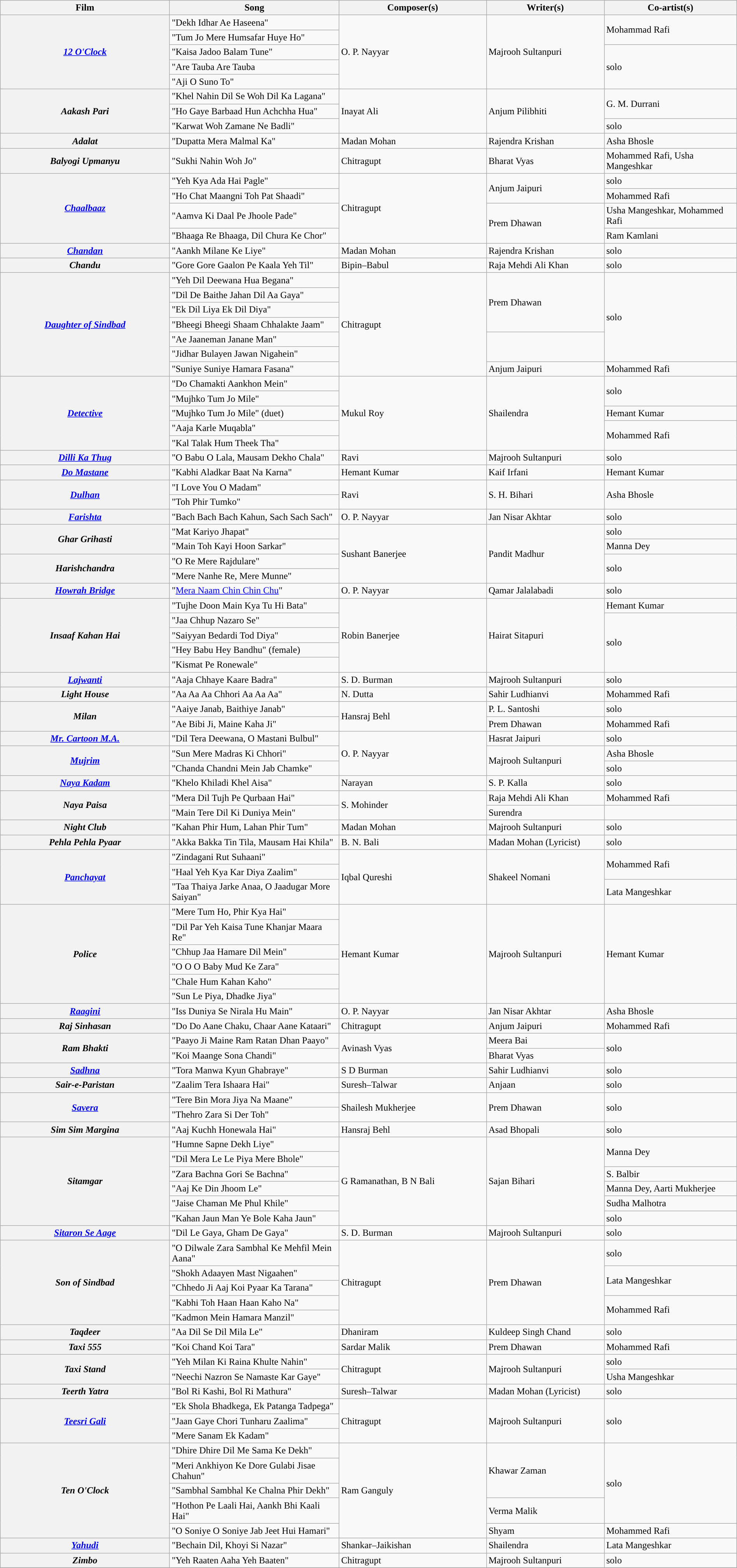<table class="wikitable plainrowheaders" width="100%" textcolor:#000;">
<tr style="background:#b0e0e66;">
<th scope="col" width=23%><strong>Film</strong></th>
<th scope="col" width=23%><strong>Song</strong></th>
<th scope="col" width=20%><strong>Composer(s)</strong></th>
<th scope="col" width=16%><strong>Writer(s)</strong></th>
<th scope="col" width=18%><strong>Co-artist(s)</strong></th>
</tr>
<tr>
<th rowspan=5><em><a href='#'>12 O'Clock</a></em></th>
<td>"Dekh Idhar Ae Haseena"</td>
<td rowspan=5>O. P. Nayyar</td>
<td rowspan=5>Majrooh Sultanpuri</td>
<td rowspan=2>Mohammad Rafi</td>
</tr>
<tr>
<td>"Tum Jo Mere Humsafar Huye Ho"</td>
</tr>
<tr>
<td>"Kaisa Jadoo Balam Tune"</td>
<td rowspan=3>solo</td>
</tr>
<tr>
<td>"Are Tauba Are Tauba</td>
</tr>
<tr>
<td>"Aji O Suno To"</td>
</tr>
<tr>
<th Rowspan=3><em>Aakash Pari</em></th>
<td>"Khel Nahin Dil Se Woh Dil Ka Lagana"</td>
<td rowspan=3>Inayat Ali</td>
<td rowspan=3>Anjum Pilibhiti</td>
<td rowspan=2>G. M. Durrani</td>
</tr>
<tr>
<td>"Ho Gaye Barbaad Hun Achchha Hua"</td>
</tr>
<tr>
<td>"Karwat Woh Zamane Ne Badli"</td>
<td>solo</td>
</tr>
<tr>
<th><em>Adalat</em></th>
<td>"Dupatta Mera Malmal Ka"</td>
<td>Madan Mohan</td>
<td>Rajendra Krishan</td>
<td>Asha Bhosle</td>
</tr>
<tr>
<th><em>Balyogi Upmanyu</em></th>
<td>"Sukhi Nahin Woh Jo"</td>
<td>Chitragupt</td>
<td>Bharat Vyas</td>
<td>Mohammed Rafi, Usha Mangeshkar</td>
</tr>
<tr>
<th Rowspan=4><em><a href='#'>Chaalbaaz</a></em></th>
<td>"Yeh Kya Ada Hai Pagle"</td>
<td rowspan=4>Chitragupt</td>
<td rowspan=2>Anjum Jaipuri</td>
<td>solo</td>
</tr>
<tr>
<td>"Ho Chat Maangni Toh Pat Shaadi"</td>
<td>Mohammed Rafi</td>
</tr>
<tr>
<td>"Aamva Ki Daal Pe Jhoole Pade"</td>
<td rowspan=2>Prem Dhawan</td>
<td>Usha Mangeshkar, Mohammed Rafi</td>
</tr>
<tr>
<td>"Bhaaga Re Bhaaga, Dil Chura Ke Chor"</td>
<td>Ram Kamlani</td>
</tr>
<tr>
<th><em><a href='#'>Chandan</a></em></th>
<td>"Aankh Milane Ke Liye"</td>
<td>Madan Mohan</td>
<td>Rajendra Krishan</td>
<td>solo</td>
</tr>
<tr>
<th><em>Chandu</em></th>
<td>"Gore Gore Gaalon Pe Kaala Yeh Til"</td>
<td>Bipin–Babul</td>
<td>Raja Mehdi Ali Khan</td>
<td>solo</td>
</tr>
<tr>
<th Rowspan=7><em><a href='#'>Daughter of Sindbad</a></em></th>
<td>"Yeh Dil Deewana Hua Begana"</td>
<td rowspan=7>Chitragupt</td>
<td rowspan=4>Prem Dhawan</td>
<td rowspan=6>solo</td>
</tr>
<tr>
<td>"Dil De Baithe Jahan Dil Aa Gaya"</td>
</tr>
<tr>
<td>"Ek Dil Liya Ek Dil Diya"</td>
</tr>
<tr>
<td>"Bheegi Bheegi Shaam Chhalakte Jaam"</td>
</tr>
<tr>
<td>"Ae Jaaneman Janane Man"</td>
</tr>
<tr>
<td>"Jidhar Bulayen Jawan Nigahein"</td>
</tr>
<tr>
<td>"Suniye Suniye Hamara Fasana"</td>
<td>Anjum Jaipuri</td>
<td>Mohammed Rafi</td>
</tr>
<tr>
<th rowspan=5><em><a href='#'>Detective</a></em></th>
<td>"Do Chamakti Aankhon Mein"</td>
<td rowspan=5>Mukul Roy</td>
<td rowspan=5>Shailendra</td>
<td rowspan=2>solo</td>
</tr>
<tr>
<td>"Mujhko Tum Jo Mile"</td>
</tr>
<tr>
<td>"Mujhko Tum Jo Mile" (duet)</td>
<td>Hemant Kumar</td>
</tr>
<tr>
<td>"Aaja Karle Muqabla"</td>
<td rowspan=2>Mohammed Rafi</td>
</tr>
<tr>
<td>"Kal Talak Hum Theek Tha"</td>
</tr>
<tr>
<th><em><a href='#'>Dilli Ka Thug</a></em></th>
<td>"O Babu O Lala, Mausam Dekho Chala"</td>
<td>Ravi</td>
<td>Majrooh Sultanpuri</td>
<td>solo</td>
</tr>
<tr>
<th><em><a href='#'>Do Mastane</a></em></th>
<td>"Kabhi Aladkar Baat Na Karna"</td>
<td>Hemant Kumar</td>
<td>Kaif Irfani</td>
<td>Hemant Kumar</td>
</tr>
<tr>
<th Rowspan=2><em><a href='#'>Dulhan</a></em></th>
<td>"I Love You O Madam"</td>
<td rowspan=2>Ravi</td>
<td rowspan=2>S. H. Bihari</td>
<td rowspan=2>Asha Bhosle</td>
</tr>
<tr>
<td>"Toh Phir Tumko"</td>
</tr>
<tr>
<th><em><a href='#'>Farishta</a></em></th>
<td>"Bach Bach Bach Kahun, Sach Sach Sach"</td>
<td>O. P. Nayyar</td>
<td>Jan Nisar Akhtar</td>
<td>solo</td>
</tr>
<tr>
<th Rowspan=2><em>Ghar Grihasti</em></th>
<td>"Mat Kariyo Jhapat"</td>
<td rowspan=4>Sushant Banerjee</td>
<td rowspan=4>Pandit Madhur</td>
<td>solo</td>
</tr>
<tr>
<td>"Main Toh Kayi Hoon Sarkar"</td>
<td>Manna Dey</td>
</tr>
<tr>
<th Rowspan=2><em>Harishchandra</em></th>
<td>"O Re Mere Rajdulare"</td>
<td rowspan=2>solo</td>
</tr>
<tr>
<td>"Mere Nanhe Re, Mere Munne"</td>
</tr>
<tr>
<th><em><a href='#'>Howrah Bridge</a></em></th>
<td>"<a href='#'>Mera Naam Chin Chin Chu</a>"</td>
<td>O. P. Nayyar</td>
<td>Qamar Jalalabadi</td>
<td>solo</td>
</tr>
<tr>
<th Rowspan=5><em>Insaaf Kahan Hai</em></th>
<td>"Tujhe Doon Main Kya Tu Hi Bata"</td>
<td rowspan=5>Robin Banerjee</td>
<td rowspan=5>Hairat Sitapuri</td>
<td>Hemant Kumar</td>
</tr>
<tr>
<td>"Jaa Chhup Nazaro Se"</td>
<td rowspan=4>solo</td>
</tr>
<tr>
<td>"Saiyyan Bedardi Tod Diya"</td>
</tr>
<tr>
<td>"Hey Babu Hey Bandhu" (female)</td>
</tr>
<tr>
<td>"Kismat Pe Ronewale"</td>
</tr>
<tr>
<th><em><a href='#'>Lajwanti</a></em></th>
<td>"Aaja Chhaye Kaare Badra"</td>
<td>S. D. Burman</td>
<td>Majrooh Sultanpuri</td>
<td>solo</td>
</tr>
<tr>
<th><em>Light House</em></th>
<td>"Aa Aa Aa Chhori Aa Aa Aa"</td>
<td>N. Dutta</td>
<td>Sahir Ludhianvi</td>
<td>Mohammed Rafi</td>
</tr>
<tr>
<th Rowspan=2><em>Milan</em></th>
<td>"Aaiye Janab, Baithiye Janab"</td>
<td rowspan=2>Hansraj Behl</td>
<td>P. L. Santoshi</td>
<td>solo</td>
</tr>
<tr>
<td>"Ae Bibi Ji, Maine Kaha Ji"</td>
<td>Prem Dhawan</td>
<td>Mohammed Rafi</td>
</tr>
<tr>
<th><em><a href='#'>Mr. Cartoon M.A.</a></em></th>
<td>"Dil Tera Deewana, O Mastani Bulbul"</td>
<td rowspan=3>O. P. Nayyar</td>
<td>Hasrat Jaipuri</td>
<td>solo</td>
</tr>
<tr>
<th Rowspan=2><em><a href='#'>Mujrim</a></em></th>
<td>"Sun Mere Madras Ki Chhori"</td>
<td rowspan=2>Majrooh Sultanpuri</td>
<td>Asha Bhosle</td>
</tr>
<tr>
<td>"Chanda Chandni Mein Jab Chamke"</td>
<td>solo</td>
</tr>
<tr>
<th><em><a href='#'>Naya Kadam</a></em></th>
<td>"Khelo Khiladi Khel Aisa"</td>
<td>Narayan</td>
<td>S. P. Kalla</td>
<td>solo</td>
</tr>
<tr>
<th Rowspan=2><em>Naya Paisa</em></th>
<td>"Mera Dil Tujh Pe Qurbaan Hai"</td>
<td rowspan=2>S. Mohinder</td>
<td rowwpan=2>Raja Mehdi Ali Khan</td>
<td>Mohammed Rafi</td>
</tr>
<tr>
<td>"Main Tere Dil Ki Duniya Mein"</td>
<td>Surendra</td>
</tr>
<tr>
<th><em>Night Club</em></th>
<td>"Kahan Phir Hum, Lahan Phir Tum"</td>
<td>Madan Mohan</td>
<td>Majrooh Sultanpuri</td>
<td>solo</td>
</tr>
<tr>
<th><em>Pehla Pehla Pyaar</em></th>
<td>"Akka Bakka Tin Tila, Mausam Hai Khila"</td>
<td>B. N. Bali</td>
<td>Madan Mohan (Lyricist)</td>
<td>solo</td>
</tr>
<tr>
<th Rowspan=3><em><a href='#'>Panchayat</a></em></th>
<td>"Zindagani Rut Suhaani"</td>
<td Rowspan=3>Iqbal Qureshi</td>
<td Rowspan=3>Shakeel Nomani</td>
<td Rowspan=2>Mohammed Rafi</td>
</tr>
<tr>
<td>"Haal Yeh Kya Kar Diya Zaalim"</td>
</tr>
<tr>
<td>"Taa Thaiya Jarke Anaa, O Jaadugar More Saiyan"</td>
<td>Lata Mangeshkar</td>
</tr>
<tr>
<th Rowspan=6><em>Police</em></th>
<td>"Mere Tum Ho, Phir Kya Hai"</td>
<td rowspan=6>Hemant Kumar</td>
<td rowspan=6>Majrooh Sultanpuri</td>
<td Rowspan=6>Hemant Kumar</td>
</tr>
<tr>
<td>"Dil Par Yeh Kaisa Tune Khanjar Maara Re"</td>
</tr>
<tr>
<td>"Chhup Jaa Hamare Dil Mein"</td>
</tr>
<tr>
<td>"O O O Baby Mud Ke Zara"</td>
</tr>
<tr>
<td>"Chale Hum Kahan Kaho"</td>
</tr>
<tr>
<td>"Sun Le Piya, Dhadke Jiya"</td>
</tr>
<tr>
<th><em><a href='#'>Raagini</a></em></th>
<td>"Iss Duniya Se Nirala Hu Main"</td>
<td>O. P. Nayyar</td>
<td>Jan Nisar Akhtar</td>
<td>Asha Bhosle</td>
</tr>
<tr>
<th><em>Raj Sinhasan</em></th>
<td>"Do Do Aane Chaku, Chaar Aane Kataari"</td>
<td>Chitragupt</td>
<td>Anjum Jaipuri</td>
<td>Mohammed Rafi</td>
</tr>
<tr>
<th rowspan=2><em>Ram Bhakti</em></th>
<td>"Paayo Ji Maine Ram Ratan Dhan Paayo"</td>
<td rowspan=2>Avinash Vyas</td>
<td>Meera Bai</td>
<td rowspan=2>solo</td>
</tr>
<tr>
<td>"Koi Maange Sona Chandi"</td>
<td>Bharat Vyas</td>
</tr>
<tr>
<th><em><a href='#'>Sadhna</a></em></th>
<td>"Tora Manwa Kyun Ghabraye"</td>
<td>S D Burman</td>
<td>Sahir Ludhianvi</td>
<td>solo</td>
</tr>
<tr>
<th><em>Sair-e-Paristan</em></th>
<td>"Zaalim Tera Ishaara Hai"</td>
<td Rowspan=1>Suresh–Talwar</td>
<td>Anjaan</td>
<td>solo</td>
</tr>
<tr>
<th Rowspan=2><em><a href='#'>Savera</a></em></th>
<td>"Tere Bin Mora Jiya Na Maane"</td>
<td rowspan=2>Shailesh Mukherjee</td>
<td Rowspan=2>Prem Dhawan</td>
<td Rowspan=2>solo</td>
</tr>
<tr>
<td>"Thehro Zara Si Der Toh"</td>
</tr>
<tr>
<th><em>Sim Sim Margina</em></th>
<td>"Aaj Kuchh Honewala Hai"</td>
<td rowspan=1>Hansraj Behl</td>
<td>Asad Bhopali</td>
<td>solo</td>
</tr>
<tr>
<th Rowspan=6><em>Sitamgar</em></th>
<td>"Humne Sapne Dekh Liye"</td>
<td rowspan=6>G Ramanathan, B N Bali</td>
<td rowspan=6>Sajan Bihari</td>
<td rowspan=2>Manna Dey</td>
</tr>
<tr>
<td>"Dil Mera Le Le Piya Mere Bhole"</td>
</tr>
<tr>
<td>"Zara Bachna Gori Se Bachna"</td>
<td>S. Balbir</td>
</tr>
<tr>
<td>"Aaj Ke Din Jhoom Le"</td>
<td>Manna Dey, Aarti Mukherjee</td>
</tr>
<tr>
<td>"Jaise Chaman Me Phul Khile"</td>
<td>Sudha Malhotra</td>
</tr>
<tr>
<td>"Kahan Jaun Man Ye Bole Kaha Jaun"</td>
<td>solo</td>
</tr>
<tr>
<th><em><a href='#'>Sitaron Se Aage</a></em></th>
<td>"Dil Le Gaya, Gham De Gaya"</td>
<td>S. D. Burman</td>
<td>Majrooh Sultanpuri</td>
<td>solo</td>
</tr>
<tr>
<th Rowspan=5><em>Son of Sindbad</em></th>
<td>"O Dilwale Zara Sambhal Ke Mehfil Mein Aana"</td>
<td rowspan=5>Chitragupt</td>
<td rowspan=5>Prem Dhawan</td>
<td>solo</td>
</tr>
<tr>
<td>"Shokh Adaayen Mast Nigaahen"</td>
<td rowspan=2>Lata Mangeshkar</td>
</tr>
<tr>
<td>"Chhedo Ji Aaj Koi Pyaar Ka Tarana"</td>
</tr>
<tr>
<td>"Kabhi Toh Haan Haan Kaho Na"</td>
<td rowspan=2>Mohammed Rafi</td>
</tr>
<tr>
<td>"Kadmon Mein Hamara Manzil"</td>
</tr>
<tr>
<th><em>Taqdeer</em></th>
<td>"Aa Dil Se Dil Mila Le"</td>
<td>Dhaniram</td>
<td>Kuldeep Singh Chand</td>
<td>solo</td>
</tr>
<tr>
<th><em>Taxi 555</em></th>
<td>"Koi Chand Koi Tara"</td>
<td>Sardar Malik</td>
<td>Prem Dhawan</td>
<td>Mohammed Rafi</td>
</tr>
<tr>
<th Rowspan=2><em>Taxi Stand</em></th>
<td>"Yeh Milan Ki Raina Khulte Nahin"</td>
<td rowspan=2>Chitragupt</td>
<td rowspan=2>Majrooh Sultanpuri</td>
<td>solo</td>
</tr>
<tr>
<td>"Neechi Nazron Se Namaste Kar Gaye"</td>
<td>Usha Mangeshkar</td>
</tr>
<tr>
<th><em>Teerth Yatra</em></th>
<td>"Bol Ri Kashi, Bol Ri Mathura"</td>
<td Rowspan=1>Suresh–Talwar</td>
<td>Madan Mohan (Lyricist)</td>
<td>solo</td>
</tr>
<tr>
<th Rowspan=3><em><a href='#'>Teesri Gali</a></em></th>
<td>"Ek Shola Bhadkega, Ek Patanga Tadpega"</td>
<td rowspan=3>Chitragupt</td>
<td rowspan=3>Majrooh Sultanpuri</td>
<td rowspan=3>solo</td>
</tr>
<tr>
<td>"Jaan Gaye Chori Tunharu Zaalima"</td>
</tr>
<tr>
<td>"Mere Sanam Ek Kadam"</td>
</tr>
<tr>
<th Rowspan=5><em>Ten O'Clock</em></th>
<td>"Dhire Dhire Dil Me Sama Ke Dekh"</td>
<td rowspan=5>Ram Ganguly</td>
<td rowspan=3>Khawar Zaman</td>
<td rowspan=4>solo</td>
</tr>
<tr>
<td>"Meri Ankhiyon Ke Dore Gulabi Jisae Chahun"</td>
</tr>
<tr>
<td>"Sambhal Sambhal Ke Chalna Phir Dekh"</td>
</tr>
<tr>
<td>"Hothon Pe Laali Hai, Aankh Bhi Kaali Hai"</td>
<td>Verma Malik</td>
</tr>
<tr>
<td>"O Soniye O Soniye Jab Jeet Hui Hamari"</td>
<td>Shyam</td>
<td>Mohammed Rafi</td>
</tr>
<tr>
<th><em><a href='#'>Yahudi</a></em></th>
<td>"Bechain Dil, Khoyi Si Nazar"</td>
<td>Shankar–Jaikishan</td>
<td>Shailendra</td>
<td>Lata Mangeshkar</td>
</tr>
<tr>
<th><em>Zimbo</em></th>
<td>"Yeh Raaten Aaha Yeh Baaten"</td>
<td>Chitragupt</td>
<td>Majrooh Sultanpuri</td>
<td>solo</td>
</tr>
<tr>
</tr>
</table>
